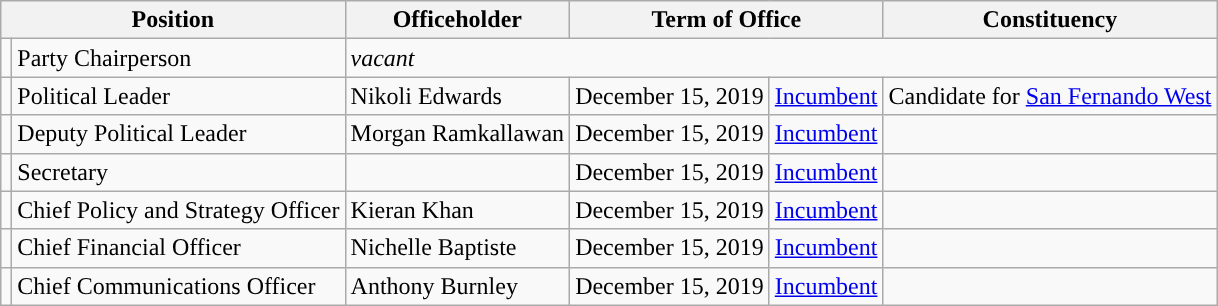<table class="wikitable sortable" style="text-align: left">
<tr>
<th colspan="2">Position</th>
<th>Officeholder</th>
<th colspan="2">Term of Office</th>
<th>Constituency</th>
</tr>
<tr>
<td></td>
<td>Party Chairperson</td>
<td colspan="4"><em>vacant</em></td>
</tr>
<tr>
<td></td>
<td>Political Leader</td>
<td>Nikoli Edwards</td>
<td>December 15, 2019</td>
<td><a href='#'>Incumbent</a></td>
<td>Candidate for <a href='#'>San Fernando West</a></td>
</tr>
<tr>
<td></td>
<td>Deputy Political Leader</td>
<td>Morgan Ramkallawan</td>
<td>December 15, 2019</td>
<td><a href='#'>Incumbent</a></td>
<td></td>
</tr>
<tr>
<td></td>
<td>Secretary</td>
<td></td>
<td>December 15, 2019</td>
<td><a href='#'>Incumbent</a></td>
</tr>
<tr>
<td></td>
<td>Chief Policy and Strategy Officer</td>
<td>Kieran Khan</td>
<td>December 15, 2019</td>
<td><a href='#'>Incumbent</a></td>
<td></td>
</tr>
<tr>
<td></td>
<td>Chief Financial Officer</td>
<td>Nichelle Baptiste</td>
<td>December 15, 2019</td>
<td><a href='#'>Incumbent</a></td>
<td></td>
</tr>
<tr>
<td></td>
<td>Chief Communications Officer</td>
<td>Anthony Burnley</td>
<td>December 15, 2019</td>
<td><a href='#'>Incumbent</a></td>
<td></td>
</tr>
</table>
